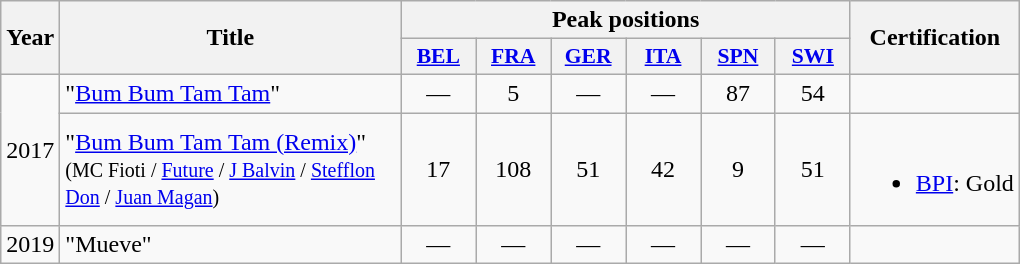<table class="wikitable">
<tr>
<th rowspan="2" style="text-align:center; width:10px;">Year</th>
<th rowspan="2" style="text-align:center; width:220px;">Title</th>
<th style="text-align:center; width:20px;" colspan=6>Peak positions</th>
<th rowspan="2">Certification</th>
</tr>
<tr>
<th scope="col" style="width:3em;font-size:90%;"><a href='#'>BEL</a><br></th>
<th scope="col" style="width:3em;font-size:90%;"><a href='#'>FRA</a><br></th>
<th scope="col" style="width:3em;font-size:90%;"><a href='#'>GER</a></th>
<th scope="col" style="width:3em;font-size:90%;"><a href='#'>ITA</a></th>
<th scope="col" style="width:3em;font-size:90%;"><a href='#'>SPN</a></th>
<th scope="col" style="width:3em;font-size:90%;"><a href='#'>SWI</a></th>
</tr>
<tr>
<td style="text-align:center;" rowspan=2>2017</td>
<td>"<a href='#'>Bum Bum Tam Tam</a>"</td>
<td style="text-align:center;">—</td>
<td style="text-align:center;">5</td>
<td style="text-align:center;">—</td>
<td style="text-align:center;">—</td>
<td style="text-align:center;">87</td>
<td style="text-align:center;">54</td>
<td style="text-align:center;"></td>
</tr>
<tr>
<td>"<a href='#'>Bum Bum Tam Tam (Remix)</a>"<br><small>(MC Fioti / <a href='#'>Future</a> / <a href='#'>J Balvin</a> / <a href='#'>Stefflon Don</a> / <a href='#'>Juan Magan</a>)</small></td>
<td style="text-align:center;">17</td>
<td style="text-align:center;">108</td>
<td style="text-align:center;">51</td>
<td style="text-align:center;">42</td>
<td style="text-align:center;">9</td>
<td style="text-align:center;">51</td>
<td style="text-align:center;"><br><ul><li><a href='#'>BPI</a>: Gold</li></ul></td>
</tr>
<tr>
<td style="text-align:center;" rowspan=1>2019</td>
<td>"Mueve" <br></td>
<td style="text-align:center;">—</td>
<td style="text-align:center;">—</td>
<td style="text-align:center;">—</td>
<td style="text-align:center;">—</td>
<td style="text-align:center;">—</td>
<td style="text-align:center;">—</td>
<td style="text-align:center;"></td>
</tr>
</table>
